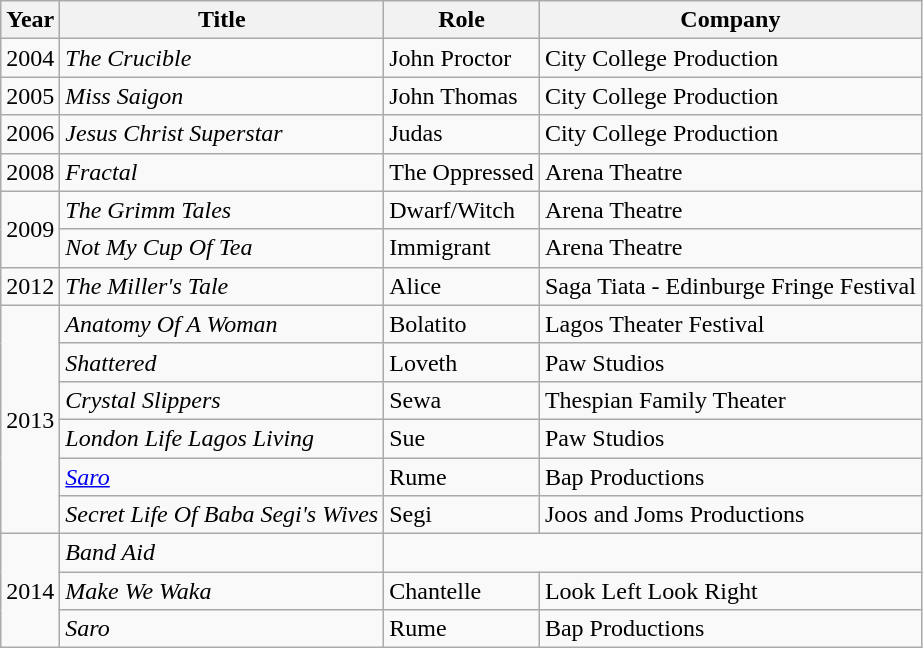<table class="wikitable">
<tr>
<th>Year</th>
<th>Title</th>
<th>Role</th>
<th>Company</th>
</tr>
<tr>
<td>2004</td>
<td><em>The Crucible</em></td>
<td>John Proctor</td>
<td>City College Production</td>
</tr>
<tr>
<td>2005</td>
<td><em>Miss Saigon</em></td>
<td>John Thomas</td>
<td>City College Production</td>
</tr>
<tr>
<td>2006</td>
<td><em>Jesus Christ Superstar</em></td>
<td>Judas</td>
<td>City College Production</td>
</tr>
<tr>
<td>2008</td>
<td><em>Fractal</em></td>
<td>The Oppressed</td>
<td>Arena Theatre</td>
</tr>
<tr>
<td rowspan="2">2009</td>
<td><em>The Grimm Tales</em></td>
<td>Dwarf/Witch</td>
<td>Arena Theatre</td>
</tr>
<tr>
<td><em>Not My Cup Of Tea</em></td>
<td>Immigrant</td>
<td>Arena Theatre</td>
</tr>
<tr>
<td>2012</td>
<td><em>The Miller's Tale</em></td>
<td>Alice</td>
<td>Saga Tiata - Edinburge Fringe Festival</td>
</tr>
<tr>
<td rowspan="6">2013</td>
<td><em>Anatomy Of A Woman</em></td>
<td>Bolatito</td>
<td>Lagos Theater Festival</td>
</tr>
<tr>
<td><em>Shattered</em></td>
<td>Loveth</td>
<td>Paw Studios</td>
</tr>
<tr>
<td><em>Crystal Slippers</em></td>
<td>Sewa</td>
<td>Thespian Family Theater</td>
</tr>
<tr>
<td><em>London Life Lagos Living</em></td>
<td>Sue</td>
<td>Paw Studios</td>
</tr>
<tr>
<td><em><a href='#'>Saro</a></em></td>
<td>Rume</td>
<td>Bap Productions</td>
</tr>
<tr>
<td><em>Secret Life Of Baba Segi's Wives</em></td>
<td>Segi</td>
<td>Joos and Joms Productions</td>
</tr>
<tr>
<td rowspan="3">2014</td>
<td><em>Band Aid</em></td>
</tr>
<tr>
<td><em>Make We Waka</em></td>
<td>Chantelle</td>
<td>Look Left Look Right</td>
</tr>
<tr>
<td><em>Saro</em></td>
<td>Rume</td>
<td>Bap Productions</td>
</tr>
</table>
